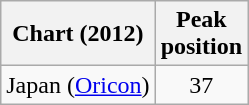<table class="wikitable sortable plainrowheaders">
<tr>
<th scope="col">Chart (2012)</th>
<th scope="col">Peak<br>position</th>
</tr>
<tr>
<td>Japan (<a href='#'>Oricon</a>)</td>
<td style="text-align:center;">37</td>
</tr>
</table>
